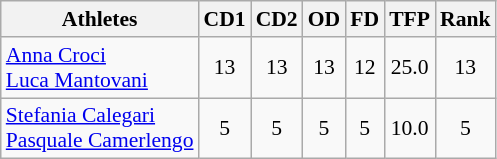<table class="wikitable" border="1" style="font-size:90%">
<tr>
<th>Athletes</th>
<th>CD1</th>
<th>CD2</th>
<th>OD</th>
<th>FD</th>
<th>TFP</th>
<th>Rank</th>
</tr>
<tr align=center>
<td align=left><a href='#'>Anna Croci</a><br><a href='#'>Luca Mantovani</a></td>
<td>13</td>
<td>13</td>
<td>13</td>
<td>12</td>
<td>25.0</td>
<td>13</td>
</tr>
<tr align=center>
<td align=left><a href='#'>Stefania Calegari</a><br><a href='#'>Pasquale Camerlengo</a></td>
<td>5</td>
<td>5</td>
<td>5</td>
<td>5</td>
<td>10.0</td>
<td>5</td>
</tr>
</table>
